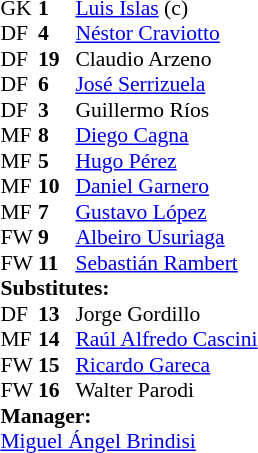<table style="font-size:90%; margin:0.2em auto;" cellspacing="0" cellpadding="0">
<tr>
<th width="25"></th>
<th width="25"></th>
</tr>
<tr>
<td>GK</td>
<td><strong>1</strong></td>
<td> <a href='#'>Luis Islas</a> (c)</td>
</tr>
<tr>
<td>DF</td>
<td><strong>4</strong></td>
<td> <a href='#'>Néstor Craviotto</a></td>
<td></td>
<td></td>
</tr>
<tr>
<td>DF</td>
<td><strong>19</strong></td>
<td> Claudio Arzeno</td>
</tr>
<tr>
<td>DF</td>
<td><strong>6</strong></td>
<td> <a href='#'>José Serrizuela</a></td>
</tr>
<tr>
<td>DF</td>
<td><strong>3</strong></td>
<td> Guillermo Ríos</td>
</tr>
<tr>
<td>MF</td>
<td><strong>8</strong></td>
<td> <a href='#'>Diego Cagna</a></td>
</tr>
<tr>
<td>MF</td>
<td><strong>5</strong></td>
<td> <a href='#'>Hugo Pérez</a></td>
</tr>
<tr>
<td>MF</td>
<td><strong>10</strong></td>
<td> <a href='#'>Daniel Garnero</a></td>
</tr>
<tr>
<td>MF</td>
<td><strong>7</strong></td>
<td> <a href='#'>Gustavo López</a></td>
</tr>
<tr>
<td>FW</td>
<td><strong>9</strong></td>
<td> <a href='#'>Albeiro Usuriaga</a></td>
<td></td>
<td></td>
</tr>
<tr>
<td>FW</td>
<td><strong>11</strong></td>
<td> <a href='#'>Sebastián Rambert</a></td>
</tr>
<tr>
<td colspan=3><strong>Substitutes:</strong></td>
</tr>
<tr>
<td>DF</td>
<td><strong>13</strong></td>
<td> Jorge Gordillo</td>
<td></td>
<td></td>
</tr>
<tr>
<td>MF</td>
<td><strong>14</strong></td>
<td> <a href='#'>Raúl Alfredo Cascini</a></td>
<td></td>
<td></td>
</tr>
<tr>
<td>FW</td>
<td><strong>15</strong></td>
<td> <a href='#'>Ricardo Gareca</a></td>
</tr>
<tr>
<td>FW</td>
<td><strong>16</strong></td>
<td> Walter Parodi</td>
</tr>
<tr>
<td colspan=3><strong>Manager:</strong></td>
</tr>
<tr>
<td colspan=4> <a href='#'>Miguel Ángel Brindisi</a></td>
</tr>
</table>
